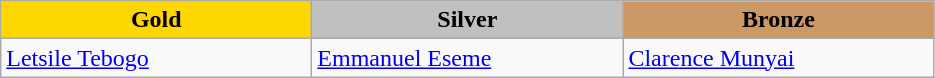<table class="wikitable" style="text-align:left">
<tr align="center">
<td width=200 bgcolor=gold><strong>Gold</strong></td>
<td width=200 bgcolor=silver><strong>Silver</strong></td>
<td width=200 bgcolor=CC9966><strong>Bronze</strong></td>
</tr>
<tr>
<td><a href='#'>Letsile Tebogo</a><br><em></em></td>
<td><a href='#'>Emmanuel Eseme</a><br><em></em></td>
<td><a href='#'>Clarence Munyai</a><br><em></em></td>
</tr>
</table>
